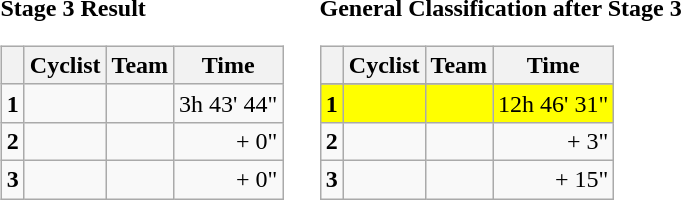<table>
<tr>
<td><strong>Stage 3 Result</strong><br><table class="wikitable">
<tr>
<th></th>
<th>Cyclist</th>
<th>Team</th>
<th>Time</th>
</tr>
<tr>
<td><strong>1</strong></td>
<td></td>
<td></td>
<td align="right">3h 43' 44"</td>
</tr>
<tr>
<td><strong>2</strong></td>
<td></td>
<td></td>
<td align="right">+ 0"</td>
</tr>
<tr>
<td><strong>3</strong></td>
<td></td>
<td></td>
<td align="right">+ 0"</td>
</tr>
</table>
</td>
<td></td>
<td><strong>General Classification after Stage 3</strong><br><table class="wikitable">
<tr>
<th></th>
<th>Cyclist</th>
<th>Team</th>
<th>Time</th>
</tr>
<tr>
</tr>
<tr style="background:yellow">
<td><strong>1</strong></td>
<td></td>
<td></td>
<td align="right">12h 46' 31"</td>
</tr>
<tr>
<td><strong>2</strong></td>
<td></td>
<td></td>
<td align="right">+ 3"</td>
</tr>
<tr>
<td><strong>3</strong></td>
<td></td>
<td></td>
<td align="right">+ 15"</td>
</tr>
</table>
</td>
</tr>
</table>
